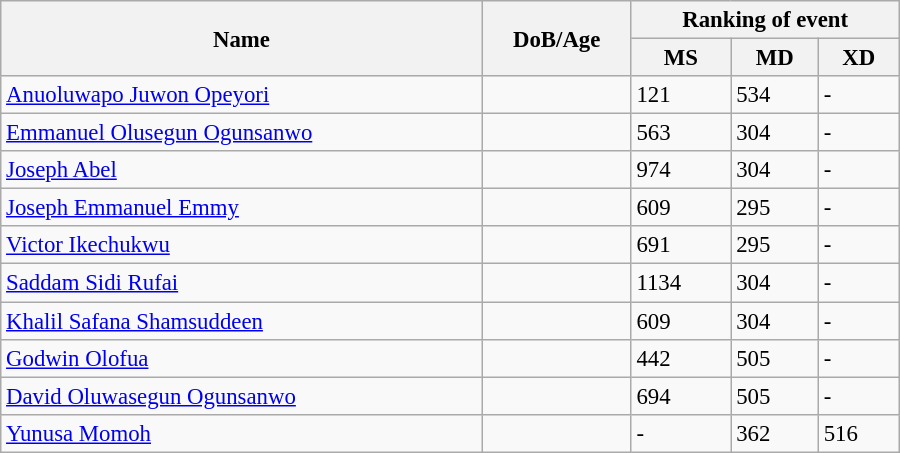<table class="wikitable" style="width:600px; font-size:95%;">
<tr>
<th rowspan="2" align="left">Name</th>
<th rowspan="2" align="left">DoB/Age</th>
<th colspan="3" align="center">Ranking of event</th>
</tr>
<tr>
<th align="center">MS</th>
<th>MD</th>
<th align="center">XD</th>
</tr>
<tr>
<td><a href='#'>Anuoluwapo Juwon Opeyori</a></td>
<td></td>
<td>121</td>
<td>534</td>
<td>-</td>
</tr>
<tr>
<td><a href='#'>Emmanuel Olusegun Ogunsanwo</a></td>
<td></td>
<td>563</td>
<td>304</td>
<td>-</td>
</tr>
<tr>
<td><a href='#'>Joseph Abel</a></td>
<td></td>
<td>974</td>
<td>304</td>
<td>-</td>
</tr>
<tr>
<td><a href='#'>Joseph Emmanuel Emmy</a></td>
<td></td>
<td>609</td>
<td>295</td>
<td>-</td>
</tr>
<tr>
<td><a href='#'>Victor Ikechukwu</a></td>
<td></td>
<td>691</td>
<td>295</td>
<td>-</td>
</tr>
<tr>
<td><a href='#'>Saddam Sidi Rufai</a></td>
<td></td>
<td>1134</td>
<td>304</td>
<td>-</td>
</tr>
<tr>
<td><a href='#'>Khalil Safana Shamsuddeen</a></td>
<td></td>
<td>609</td>
<td>304</td>
<td>-</td>
</tr>
<tr>
<td><a href='#'>Godwin Olofua</a></td>
<td></td>
<td>442</td>
<td>505</td>
<td>-</td>
</tr>
<tr>
<td><a href='#'>David Oluwasegun Ogunsanwo</a></td>
<td></td>
<td>694</td>
<td>505</td>
<td>-</td>
</tr>
<tr>
<td><a href='#'>Yunusa Momoh</a></td>
<td></td>
<td>-</td>
<td>362</td>
<td>516</td>
</tr>
</table>
